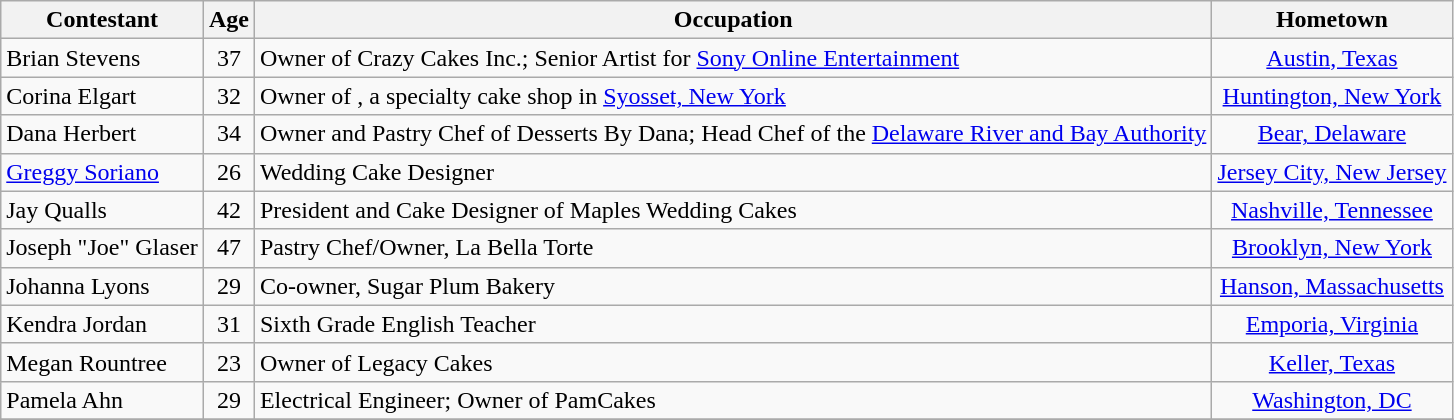<table class="wikitable plainrowheaders sortable">
<tr>
<th>Contestant</th>
<th>Age</th>
<th>Occupation</th>
<th>Hometown</th>
</tr>
<tr>
<td>Brian Stevens</td>
<td style="text-align:center">37</td>
<td>Owner of Crazy Cakes Inc.; Senior Artist for <a href='#'>Sony Online Entertainment</a></td>
<td style="text-align:center;"><a href='#'>Austin, Texas</a></td>
</tr>
<tr>
<td>Corina Elgart</td>
<td style="text-align:center">32</td>
<td>Owner of , a specialty cake shop in <a href='#'>Syosset, New York</a></td>
<td style="text-align:center;"><a href='#'>Huntington, New York</a></td>
</tr>
<tr>
<td>Dana Herbert</td>
<td style="text-align:center">34</td>
<td>Owner and Pastry Chef of Desserts By Dana; Head Chef of the <a href='#'>Delaware River and Bay Authority</a></td>
<td style="text-align:center;"><a href='#'>Bear, Delaware</a></td>
</tr>
<tr>
<td><a href='#'>Greggy Soriano</a></td>
<td style="text-align:center">26</td>
<td>Wedding Cake Designer </td>
<td style="text-align:center;"><a href='#'>Jersey City, New Jersey</a></td>
</tr>
<tr>
<td>Jay Qualls</td>
<td style="text-align:center">42</td>
<td>President and Cake Designer of Maples Wedding Cakes</td>
<td style="text-align:center;"><a href='#'>Nashville, Tennessee</a></td>
</tr>
<tr>
<td>Joseph "Joe" Glaser</td>
<td style="text-align:center">47</td>
<td>Pastry Chef/Owner, La Bella Torte</td>
<td style="text-align:center;"><a href='#'>Brooklyn, New York</a></td>
</tr>
<tr>
<td>Johanna Lyons</td>
<td style="text-align:center">29</td>
<td>Co-owner, Sugar Plum Bakery</td>
<td style="text-align:center;"><a href='#'>Hanson, Massachusetts</a></td>
</tr>
<tr>
<td>Kendra Jordan</td>
<td style="text-align:center">31</td>
<td>Sixth Grade English Teacher</td>
<td style="text-align:center;"><a href='#'>Emporia, Virginia</a></td>
</tr>
<tr>
<td>Megan Rountree</td>
<td style="text-align:center">23</td>
<td>Owner of Legacy Cakes</td>
<td style="text-align:center;"><a href='#'>Keller, Texas</a></td>
</tr>
<tr>
<td>Pamela Ahn</td>
<td style="text-align:center">29</td>
<td>Electrical Engineer; Owner of PamCakes</td>
<td style="text-align:center;"><a href='#'>Washington, DC</a></td>
</tr>
<tr>
</tr>
</table>
